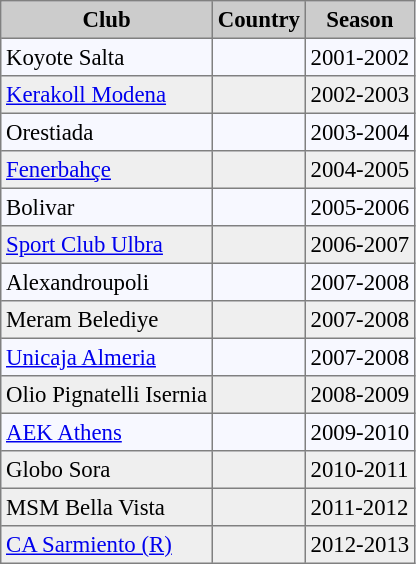<table bgcolor="#f7f8ff" cellpadding="3" cellspacing="0" border="1" style="font-size: 95%; border: gray solid 1px; border-collapse: collapse;">
<tr bgcolor="#CCCCCC">
<td align="center"><strong>Club</strong></td>
<td align="center"><strong>Country</strong></td>
<td align="center"><strong>Season</strong></td>
</tr>
<tr align=left>
<td>Koyote Salta</td>
<td></td>
<td>2001-2002</td>
</tr>
<tr bgcolor="#EFEFEF" align=left>
<td><a href='#'>Kerakoll Modena</a></td>
<td></td>
<td>2002-2003</td>
</tr>
<tr align=left>
<td>Orestiada</td>
<td></td>
<td>2003-2004</td>
</tr>
<tr bgcolor="#EFEFEF" align="left">
<td><a href='#'>Fenerbahçe</a></td>
<td></td>
<td>2004-2005</td>
</tr>
<tr align="left">
<td>Bolivar</td>
<td></td>
<td>2005-2006</td>
</tr>
<tr bgcolor="#EFEFEF" align=left>
<td><a href='#'>Sport Club Ulbra</a></td>
<td></td>
<td>2006-2007</td>
</tr>
<tr align="left">
<td>Alexandroupoli</td>
<td></td>
<td>2007-2008</td>
</tr>
<tr bgcolor="#EFEFEF" align=left>
<td>Meram Belediye</td>
<td></td>
<td>2007-2008</td>
</tr>
<tr align="left">
<td><a href='#'>Unicaja Almeria</a></td>
<td></td>
<td>2007-2008</td>
</tr>
<tr bgcolor="#EFEFEF" align=left>
<td>Olio Pignatelli Isernia</td>
<td></td>
<td>2008-2009</td>
</tr>
<tr align="left">
<td><a href='#'>AEK Athens</a></td>
<td></td>
<td>2009-2010</td>
</tr>
<tr bgcolor="#EFEFEF" align=left>
<td>Globo Sora</td>
<td></td>
<td>2010-2011</td>
</tr>
<tr bgcolor="#EFEFEF" align=left>
<td>MSM Bella Vista</td>
<td></td>
<td>2011-2012</td>
</tr>
<tr bgcolor="#EFEFEF" align=left>
<td><a href='#'>CA Sarmiento (R)</a></td>
<td></td>
<td>2012-2013</td>
</tr>
</table>
